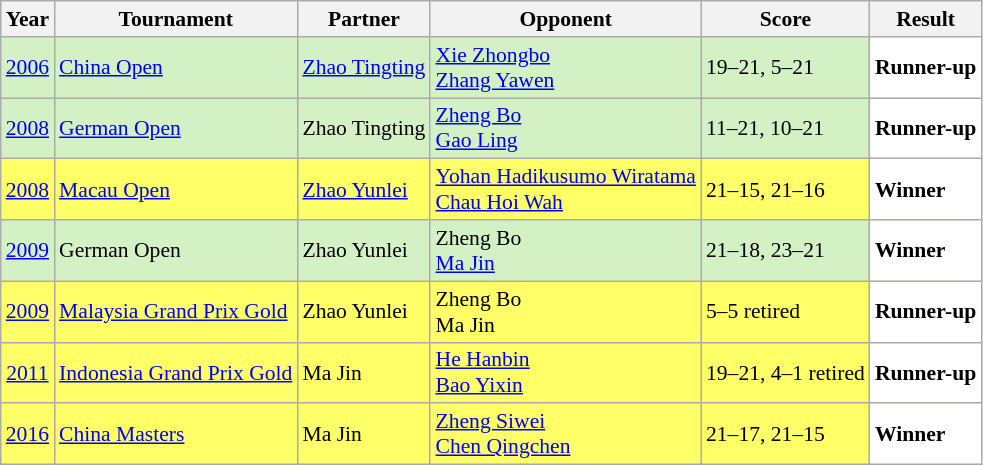<table class="sortable wikitable" style="font-size: 90%;">
<tr>
<th>Year</th>
<th>Tournament</th>
<th>Partner</th>
<th>Opponent</th>
<th>Score</th>
<th>Result</th>
</tr>
<tr style="background:#D4F1C5">
<td align="center"><a href='#'>2006</a></td>
<td align="left"><a href='#'>China Open</a></td>
<td align="left"> <a href='#'>Zhao Tingting</a></td>
<td align="left"> <a href='#'>Xie Zhongbo</a> <br>  <a href='#'>Zhang Yawen</a></td>
<td align="left">19–21, 5–21</td>
<td style="text-align:left; background:white"> <strong>Runner-up</strong></td>
</tr>
<tr style="background:#D4F1C5">
<td align="center"><a href='#'>2008</a></td>
<td align="left"><a href='#'>German Open</a></td>
<td align="left"> Zhao Tingting</td>
<td align="left"> <a href='#'>Zheng Bo</a> <br>  <a href='#'>Gao Ling</a></td>
<td align="left">11–21, 10–21</td>
<td style="text-align:left; background:white"> <strong>Runner-up</strong></td>
</tr>
<tr style="background:#FFFF67">
<td align="center"><a href='#'>2008</a></td>
<td align="left"><a href='#'>Macau Open</a></td>
<td align="left"> <a href='#'>Zhao Yunlei</a></td>
<td align="left"> <a href='#'>Yohan Hadikusumo Wiratama</a> <br>  <a href='#'>Chau Hoi Wah</a></td>
<td align="left">21–15, 21–16</td>
<td style="text-align:left; background:white"> <strong>Winner</strong></td>
</tr>
<tr style="background:#D4F1C5">
<td align="center"><a href='#'>2009</a></td>
<td align="left">German Open</td>
<td align="left"> Zhao Yunlei</td>
<td align="left"> Zheng Bo <br>  <a href='#'>Ma Jin</a></td>
<td align="left">21–18, 23–21</td>
<td style="text-align:left; background:white"> <strong>Winner</strong></td>
</tr>
<tr style="background:#FFFF67">
<td align="center"><a href='#'>2009</a></td>
<td align="left"><a href='#'>Malaysia Grand Prix Gold</a></td>
<td align="left"> Zhao Yunlei</td>
<td align="left"> Zheng Bo <br>  Ma Jin</td>
<td align="left">5–5 retired</td>
<td style="text-align:left; background:white"> <strong>Runner-up</strong></td>
</tr>
<tr style="background:#FFFF67">
<td align="center"><a href='#'>2011</a></td>
<td align="left"><a href='#'>Indonesia Grand Prix Gold</a></td>
<td align="left"> Ma Jin</td>
<td align="left"> <a href='#'>He Hanbin</a> <br>  <a href='#'>Bao Yixin</a></td>
<td align="left">19–21, 4–1 retired</td>
<td style="text-align:left; background:white"> <strong>Runner-up</strong></td>
</tr>
<tr style="background:#FFFF67">
<td align="center"><a href='#'>2016</a></td>
<td align="left"><a href='#'>China Masters</a></td>
<td align="left"> Ma Jin</td>
<td align="left"> <a href='#'>Zheng Siwei</a> <br>  <a href='#'>Chen Qingchen</a></td>
<td align="left">21–17, 21–15</td>
<td style="text-align:left; background:white"> <strong>Winner</strong></td>
</tr>
</table>
